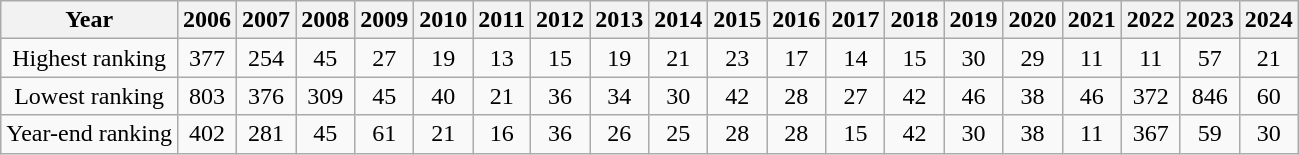<table class=wikitable style="text-align:center; font-size:100%">
<tr>
<th>Year</th>
<th>2006</th>
<th>2007</th>
<th>2008</th>
<th>2009</th>
<th>2010</th>
<th>2011</th>
<th>2012</th>
<th>2013</th>
<th>2014</th>
<th>2015</th>
<th>2016</th>
<th>2017</th>
<th>2018</th>
<th>2019</th>
<th>2020</th>
<th>2021</th>
<th>2022</th>
<th>2023</th>
<th>2024</th>
</tr>
<tr>
<td>Highest ranking</td>
<td>377</td>
<td>254</td>
<td>45</td>
<td>27</td>
<td>19</td>
<td>13</td>
<td>15</td>
<td>19</td>
<td>21</td>
<td>23</td>
<td>17</td>
<td>14</td>
<td>15</td>
<td>30</td>
<td>29</td>
<td>11</td>
<td>11</td>
<td>57</td>
<td>21</td>
</tr>
<tr>
<td>Lowest ranking</td>
<td>803</td>
<td>376</td>
<td>309</td>
<td>45</td>
<td>40</td>
<td>21</td>
<td>36</td>
<td>34</td>
<td>30</td>
<td>42</td>
<td>28</td>
<td>27</td>
<td>42</td>
<td>46</td>
<td>38</td>
<td>46</td>
<td>372</td>
<td>846</td>
<td>60</td>
</tr>
<tr>
<td>Year-end ranking</td>
<td>402</td>
<td>281</td>
<td>45</td>
<td>61</td>
<td>21</td>
<td>16</td>
<td>36</td>
<td>26</td>
<td>25</td>
<td>28</td>
<td>28</td>
<td>15</td>
<td>42</td>
<td>30</td>
<td>38</td>
<td>11</td>
<td>367</td>
<td>59</td>
<td>30</td>
</tr>
</table>
